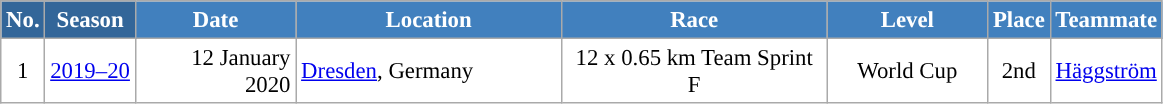<table class="wikitable sortable" style="font-size:95%; text-align:center; border:grey solid 1px; border-collapse:collapse; background:#ffffff;">
<tr style="background:#efefef;">
<th style="background-color:#369; color:white;">No.</th>
<th style="background-color:#369; color:white;">Season</th>
<th style="background-color:#4180be; color:white; width:100px;">Date</th>
<th style="background-color:#4180be; color:white; width:170px;">Location</th>
<th style="background-color:#4180be; color:white; width:170px;">Race</th>
<th style="background-color:#4180be; color:white; width:100px;">Level</th>
<th style="background-color:#4180be; color:white;">Place</th>
<th style="background-color:#4180be; color:white;">Teammate</th>
</tr>
<tr>
<td align=center>1</td>
<td rowspan=1 align=center><a href='#'>2019–20</a></td>
<td align=right>12 January 2020</td>
<td align=left> <a href='#'>Dresden</a>, Germany</td>
<td>12 x 0.65 km Team Sprint F</td>
<td>World Cup</td>
<td>2nd</td>
<td><a href='#'>Häggström</a></td>
</tr>
</table>
